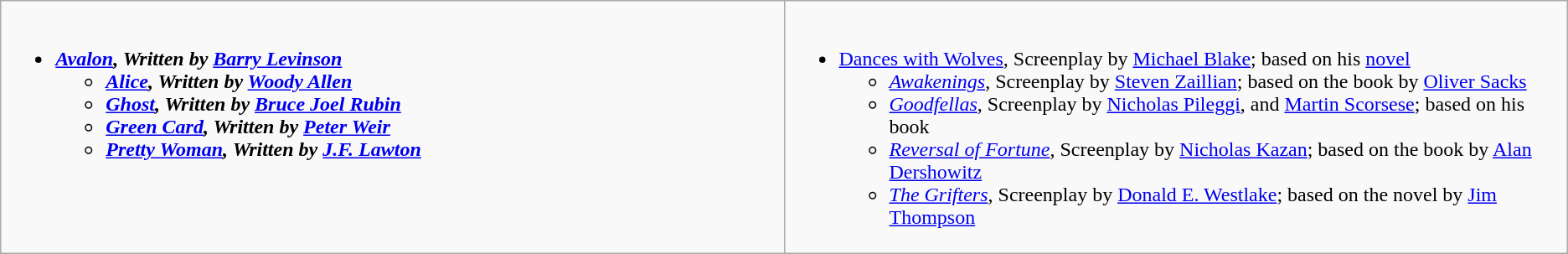<table class="wikitable">
<tr>
<td valign="top" width="50%"><br><ul><li><strong><em><a href='#'>Avalon</a><em>, Written by <a href='#'>Barry Levinson</a><strong><ul><li></em><a href='#'>Alice</a><em>, Written by <a href='#'>Woody Allen</a></li><li></em><a href='#'>Ghost</a><em>, Written by <a href='#'>Bruce Joel Rubin</a></li><li></em><a href='#'>Green Card</a><em>, Written by <a href='#'>Peter Weir</a></li><li></em><a href='#'>Pretty Woman</a><em>, Written by <a href='#'>J.F. Lawton</a></li></ul></li></ul></td>
<td valign="top"><br><ul><li></em></strong><a href='#'>Dances with Wolves</a></em>, Screenplay by <a href='#'>Michael Blake</a>; based on his <a href='#'>novel</a></strong><ul><li><em><a href='#'>Awakenings</a></em>, Screenplay by <a href='#'>Steven Zaillian</a>; based on the book by <a href='#'>Oliver Sacks</a></li><li><em><a href='#'>Goodfellas</a></em>, Screenplay by <a href='#'>Nicholas Pileggi</a>, and <a href='#'>Martin Scorsese</a>; based on his book</li><li><em><a href='#'>Reversal of Fortune</a></em>, Screenplay by <a href='#'>Nicholas Kazan</a>; based on the book by <a href='#'>Alan Dershowitz</a></li><li><em><a href='#'>The Grifters</a></em>, Screenplay by <a href='#'>Donald E. Westlake</a>; based on the novel by <a href='#'>Jim Thompson</a></li></ul></li></ul></td>
</tr>
</table>
